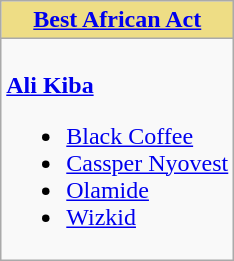<table class=wikitable style="width=100%">
<tr>
<th style="background:#EEDD85; width=100%"><a href='#'>Best African Act</a></th>
</tr>
<tr>
<td valign="top"><br><strong><a href='#'>Ali Kiba</a></strong><ul><li><a href='#'>Black Coffee</a></li><li><a href='#'>Cassper Nyovest</a></li><li><a href='#'>Olamide</a></li><li><a href='#'>Wizkid</a></li></ul></td>
</tr>
</table>
